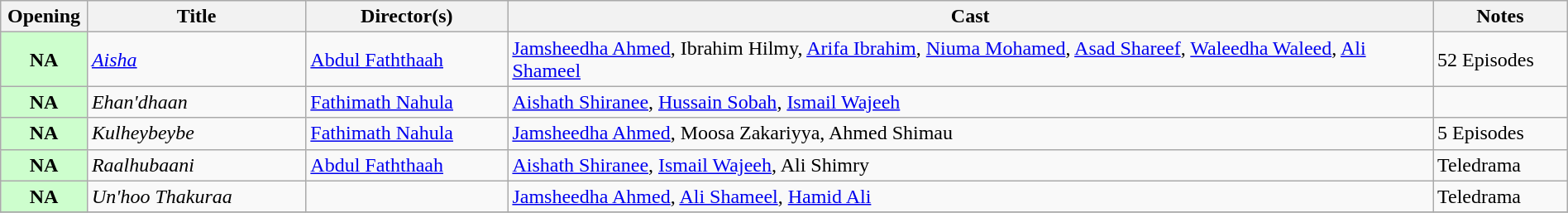<table class="wikitable plainrowheaders" width="100%">
<tr>
<th scope="col" width="4%">Opening</th>
<th scope="col" width=13%>Title</th>
<th scope="col" width=12%>Director(s)</th>
<th scope="col" width=55%>Cast</th>
<th scope="col" width=8%>Notes</th>
</tr>
<tr>
<td style="text-align:center; textcolor:#000; background:#cdfecd;"><strong>NA</strong></td>
<td><em><a href='#'>Aisha</a></em></td>
<td><a href='#'>Abdul Faththaah</a></td>
<td><a href='#'>Jamsheedha Ahmed</a>, Ibrahim Hilmy, <a href='#'>Arifa Ibrahim</a>, <a href='#'>Niuma Mohamed</a>, <a href='#'>Asad Shareef</a>, <a href='#'>Waleedha Waleed</a>, <a href='#'>Ali Shameel</a></td>
<td>52 Episodes</td>
</tr>
<tr>
<td style="text-align:center; textcolor:#000; background:#cdfecd;"><strong>NA</strong></td>
<td><em>Ehan'dhaan</em></td>
<td><a href='#'>Fathimath Nahula</a></td>
<td><a href='#'>Aishath Shiranee</a>, <a href='#'>Hussain Sobah</a>, <a href='#'>Ismail Wajeeh</a></td>
<td></td>
</tr>
<tr>
<td style="text-align:center; textcolor:#000; background:#cdfecd;"><strong>NA</strong></td>
<td><em>Kulheybeybe</em></td>
<td><a href='#'>Fathimath Nahula</a></td>
<td><a href='#'>Jamsheedha Ahmed</a>, Moosa Zakariyya, Ahmed Shimau</td>
<td>5 Episodes</td>
</tr>
<tr>
<td style="text-align:center; textcolor:#000; background:#cdfecd;"><strong>NA</strong></td>
<td><em>Raalhubaani</em></td>
<td><a href='#'>Abdul Faththaah</a></td>
<td><a href='#'>Aishath Shiranee</a>, <a href='#'>Ismail Wajeeh</a>, Ali Shimry</td>
<td>Teledrama</td>
</tr>
<tr>
<td style="text-align:center; textcolor:#000; background:#cdfecd;"><strong>NA</strong></td>
<td><em>Un'hoo Thakuraa</em></td>
<td></td>
<td><a href='#'>Jamsheedha Ahmed</a>, <a href='#'>Ali Shameel</a>, <a href='#'>Hamid Ali</a></td>
<td>Teledrama</td>
</tr>
<tr>
</tr>
</table>
